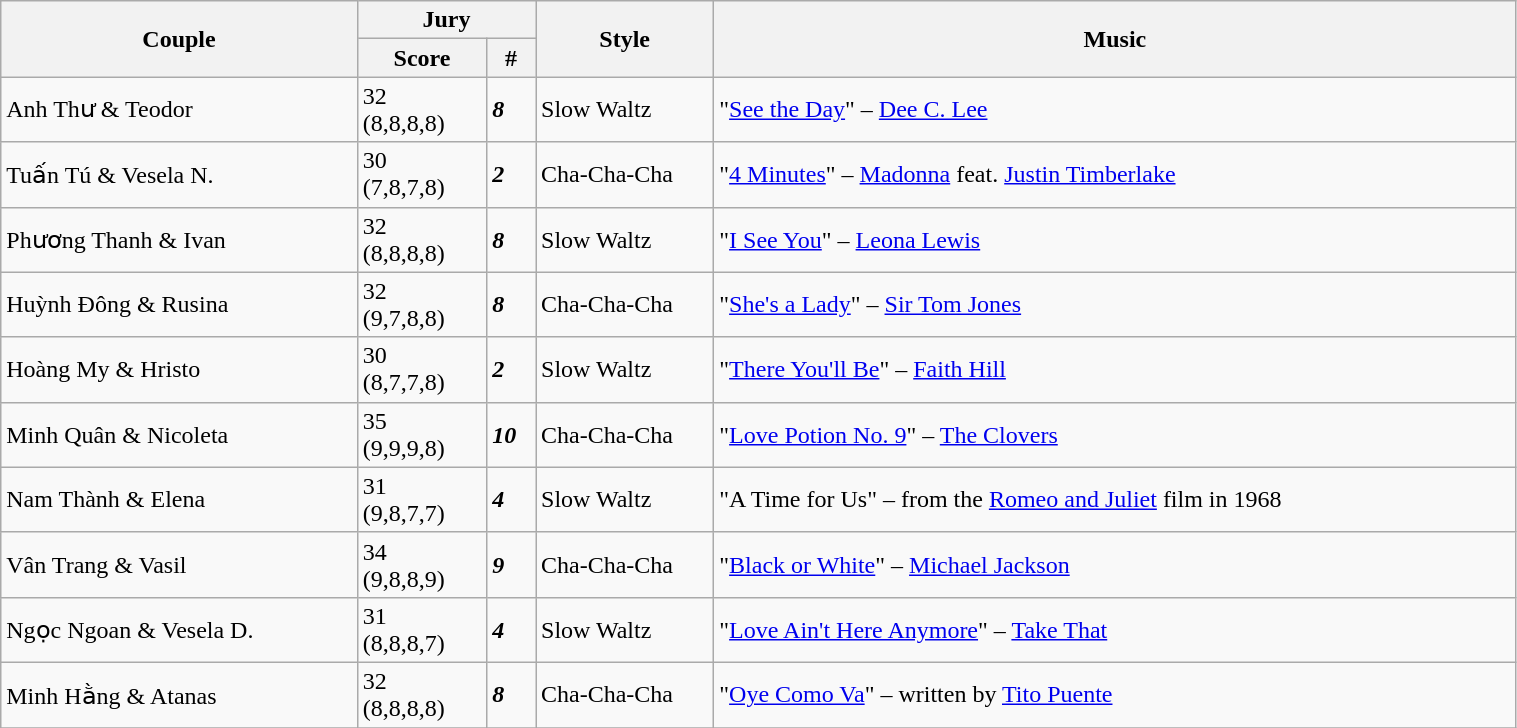<table class="wikitable" style="width:80%;">
<tr>
<th rowspan=2 style="width:20%;">Couple</th>
<th colspan=2 style="width:10%;">Jury</th>
<th rowspan=2 style="width:10%;">Style</th>
<th rowspan=2 style="width:45%;">Music</th>
</tr>
<tr>
<th>Score</th>
<th>#</th>
</tr>
<tr>
<td>Anh Thư & Teodor</td>
<td>32<br> (8,8,8,8)</td>
<td><strong><em>8</em></strong></td>
<td>Slow Waltz</td>
<td>"<a href='#'>See the Day</a>" – <a href='#'>Dee C. Lee</a></td>
</tr>
<tr>
<td>Tuấn Tú & Vesela N.</td>
<td>30<br> (7,8,7,8)</td>
<td><strong><em>2</em></strong></td>
<td>Cha-Cha-Cha</td>
<td>"<a href='#'>4 Minutes</a>" – <a href='#'>Madonna</a> feat. <a href='#'>Justin Timberlake</a></td>
</tr>
<tr>
<td>Phương Thanh & Ivan</td>
<td>32<br> (8,8,8,8)</td>
<td><strong><em>8</em></strong></td>
<td>Slow Waltz</td>
<td>"<a href='#'>I See You</a>" – <a href='#'>Leona Lewis</a></td>
</tr>
<tr>
<td>Huỳnh Đông & Rusina</td>
<td>32<br> (9,7,8,8)</td>
<td><strong><em>8</em></strong></td>
<td>Cha-Cha-Cha</td>
<td>"<a href='#'>She's a Lady</a>" – <a href='#'>Sir Tom Jones</a></td>
</tr>
<tr>
<td>Hoàng My & Hristo</td>
<td>30<br> (8,7,7,8)</td>
<td><strong><em>2</em></strong></td>
<td>Slow Waltz</td>
<td>"<a href='#'>There You'll Be</a>" – <a href='#'>Faith Hill</a></td>
</tr>
<tr>
<td>Minh Quân & Nicoleta</td>
<td>35<br> (9,9,9,8)</td>
<td><strong><em>10</em></strong></td>
<td>Cha-Cha-Cha</td>
<td>"<a href='#'>Love Potion No. 9</a>" – <a href='#'>The Clovers</a></td>
</tr>
<tr>
<td>Nam Thành & Elena</td>
<td>31<br> (9,8,7,7)</td>
<td><strong><em>4</em></strong></td>
<td>Slow Waltz</td>
<td>"A Time for Us" – from the <a href='#'>Romeo and Juliet</a> film in 1968</td>
</tr>
<tr>
<td>Vân Trang & Vasil</td>
<td>34<br> (9,8,8,9)</td>
<td><strong><em>9</em></strong></td>
<td>Cha-Cha-Cha</td>
<td>"<a href='#'>Black or White</a>" – <a href='#'>Michael Jackson</a></td>
</tr>
<tr>
<td>Ngọc Ngoan & Vesela D.</td>
<td>31<br> (8,8,8,7)</td>
<td><strong><em>4</em></strong></td>
<td>Slow Waltz</td>
<td>"<a href='#'>Love Ain't Here Anymore</a>" – <a href='#'>Take That</a></td>
</tr>
<tr>
<td>Minh Hằng & Atanas</td>
<td>32<br> (8,8,8,8)</td>
<td><strong><em>8</em></strong></td>
<td>Cha-Cha-Cha</td>
<td>"<a href='#'>Oye Como Va</a>" – written by <a href='#'>Tito Puente</a></td>
</tr>
<tr>
</tr>
</table>
